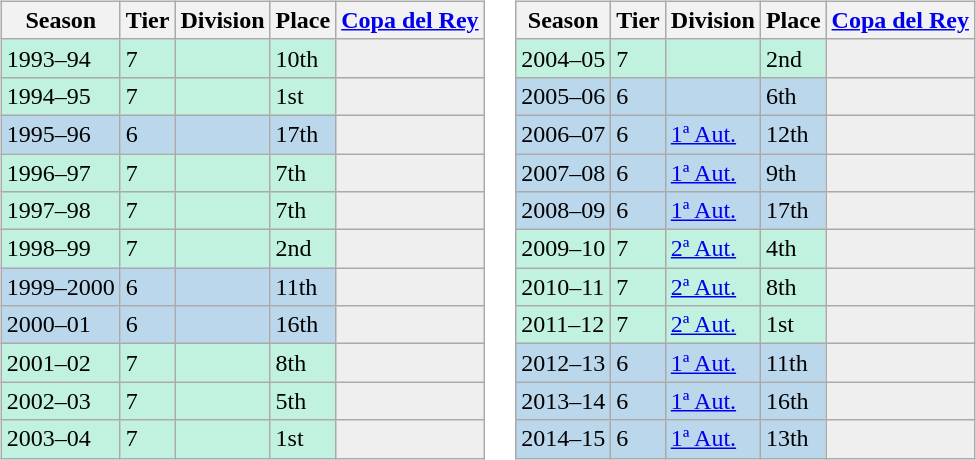<table>
<tr>
<td valign="top" width=0%><br><table class="wikitable">
<tr style="background:#f0f6fa;">
<th>Season</th>
<th>Tier</th>
<th>Division</th>
<th>Place</th>
<th><a href='#'>Copa del Rey</a></th>
</tr>
<tr>
<td style="background:#C0F2DF;">1993–94</td>
<td style="background:#C0F2DF;">7</td>
<td style="background:#C0F2DF;"></td>
<td style="background:#C0F2DF;">10th</td>
<th style="background:#efefef;"></th>
</tr>
<tr>
<td style="background:#C0F2DF;">1994–95</td>
<td style="background:#C0F2DF;">7</td>
<td style="background:#C0F2DF;"></td>
<td style="background:#C0F2DF;">1st</td>
<th style="background:#efefef;"></th>
</tr>
<tr>
<td style="background:#BBD7EC;">1995–96</td>
<td style="background:#BBD7EC;">6</td>
<td style="background:#BBD7EC;"></td>
<td style="background:#BBD7EC;">17th</td>
<th style="background:#efefef;"></th>
</tr>
<tr>
<td style="background:#C0F2DF;">1996–97</td>
<td style="background:#C0F2DF;">7</td>
<td style="background:#C0F2DF;"></td>
<td style="background:#C0F2DF;">7th</td>
<th style="background:#efefef;"></th>
</tr>
<tr>
<td style="background:#C0F2DF;">1997–98</td>
<td style="background:#C0F2DF;">7</td>
<td style="background:#C0F2DF;"></td>
<td style="background:#C0F2DF;">7th</td>
<th style="background:#efefef;"></th>
</tr>
<tr>
<td style="background:#C0F2DF;">1998–99</td>
<td style="background:#C0F2DF;">7</td>
<td style="background:#C0F2DF;"></td>
<td style="background:#C0F2DF;">2nd</td>
<th style="background:#efefef;"></th>
</tr>
<tr>
<td style="background:#BBD7EC;">1999–2000</td>
<td style="background:#BBD7EC;">6</td>
<td style="background:#BBD7EC;"></td>
<td style="background:#BBD7EC;">11th</td>
<th style="background:#efefef;"></th>
</tr>
<tr>
<td style="background:#BBD7EC;">2000–01</td>
<td style="background:#BBD7EC;">6</td>
<td style="background:#BBD7EC;"></td>
<td style="background:#BBD7EC;">16th</td>
<th style="background:#efefef;"></th>
</tr>
<tr>
<td style="background:#C0F2DF;">2001–02</td>
<td style="background:#C0F2DF;">7</td>
<td style="background:#C0F2DF;"></td>
<td style="background:#C0F2DF;">8th</td>
<th style="background:#efefef;"></th>
</tr>
<tr>
<td style="background:#C0F2DF;">2002–03</td>
<td style="background:#C0F2DF;">7</td>
<td style="background:#C0F2DF;"></td>
<td style="background:#C0F2DF;">5th</td>
<th style="background:#efefef;"></th>
</tr>
<tr>
<td style="background:#C0F2DF;">2003–04</td>
<td style="background:#C0F2DF;">7</td>
<td style="background:#C0F2DF;"></td>
<td style="background:#C0F2DF;">1st</td>
<th style="background:#efefef;"></th>
</tr>
</table>
</td>
<td valign="top" width=0%><br><table class="wikitable">
<tr style="background:#f0f6fa;">
<th>Season</th>
<th>Tier</th>
<th>Division</th>
<th>Place</th>
<th><a href='#'>Copa del Rey</a></th>
</tr>
<tr>
<td style="background:#C0F2DF;">2004–05</td>
<td style="background:#C0F2DF;">7</td>
<td style="background:#C0F2DF;"></td>
<td style="background:#C0F2DF;">2nd</td>
<th style="background:#efefef;"></th>
</tr>
<tr>
<td style="background:#BBD7EC;">2005–06</td>
<td style="background:#BBD7EC;">6</td>
<td style="background:#BBD7EC;"></td>
<td style="background:#BBD7EC;">6th</td>
<th style="background:#efefef;"></th>
</tr>
<tr>
<td style="background:#BBD7EC;">2006–07</td>
<td style="background:#BBD7EC;">6</td>
<td style="background:#BBD7EC;"><a href='#'>1ª Aut.</a></td>
<td style="background:#BBD7EC;">12th</td>
<th style="background:#efefef;"></th>
</tr>
<tr>
<td style="background:#BBD7EC;">2007–08</td>
<td style="background:#BBD7EC;">6</td>
<td style="background:#BBD7EC;"><a href='#'>1ª Aut.</a></td>
<td style="background:#BBD7EC;">9th</td>
<th style="background:#efefef;"></th>
</tr>
<tr>
<td style="background:#BBD7EC;">2008–09</td>
<td style="background:#BBD7EC;">6</td>
<td style="background:#BBD7EC;"><a href='#'>1ª Aut.</a></td>
<td style="background:#BBD7EC;">17th</td>
<th style="background:#efefef;"></th>
</tr>
<tr>
<td style="background:#C0F2DF;">2009–10</td>
<td style="background:#C0F2DF;">7</td>
<td style="background:#C0F2DF;"><a href='#'>2ª Aut.</a></td>
<td style="background:#C0F2DF;">4th</td>
<th style="background:#efefef;"></th>
</tr>
<tr>
<td style="background:#C0F2DF;">2010–11</td>
<td style="background:#C0F2DF;">7</td>
<td style="background:#C0F2DF;"><a href='#'>2ª Aut.</a></td>
<td style="background:#C0F2DF;">8th</td>
<th style="background:#efefef;"></th>
</tr>
<tr>
<td style="background:#C0F2DF;">2011–12</td>
<td style="background:#C0F2DF;">7</td>
<td style="background:#C0F2DF;"><a href='#'>2ª Aut.</a></td>
<td style="background:#C0F2DF;">1st</td>
<th style="background:#efefef;"></th>
</tr>
<tr>
<td style="background:#BBD7EC;">2012–13</td>
<td style="background:#BBD7EC;">6</td>
<td style="background:#BBD7EC;"><a href='#'>1ª Aut.</a></td>
<td style="background:#BBD7EC;">11th</td>
<th style="background:#efefef;"></th>
</tr>
<tr>
<td style="background:#BBD7EC;">2013–14</td>
<td style="background:#BBD7EC;">6</td>
<td style="background:#BBD7EC;"><a href='#'>1ª Aut.</a></td>
<td style="background:#BBD7EC;">16th</td>
<th style="background:#efefef;"></th>
</tr>
<tr>
<td style="background:#BBD7EC;">2014–15</td>
<td style="background:#BBD7EC;">6</td>
<td style="background:#BBD7EC;"><a href='#'>1ª Aut.</a></td>
<td style="background:#BBD7EC;">13th</td>
<th style="background:#efefef;"></th>
</tr>
</table>
</td>
</tr>
</table>
